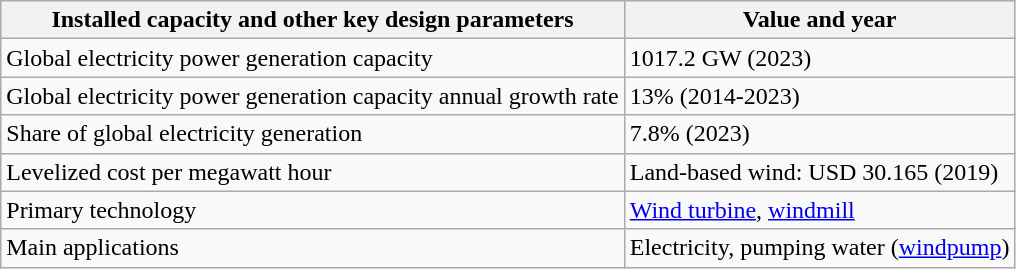<table class="wikitable">
<tr>
<th>Installed capacity and other key design parameters</th>
<th>Value and year</th>
</tr>
<tr>
<td>Global electricity power generation capacity</td>
<td>1017.2 GW (2023)</td>
</tr>
<tr>
<td>Global electricity power generation capacity annual growth rate</td>
<td>13% (2014-2023)</td>
</tr>
<tr>
<td>Share of global electricity generation</td>
<td>7.8% (2023)</td>
</tr>
<tr>
<td>Levelized cost per megawatt hour</td>
<td>Land-based wind: USD 30.165 (2019)</td>
</tr>
<tr>
<td>Primary technology</td>
<td><a href='#'>Wind turbine</a>, <a href='#'>windmill</a></td>
</tr>
<tr>
<td>Main applications</td>
<td>Electricity, pumping water (<a href='#'>windpump</a>)</td>
</tr>
</table>
